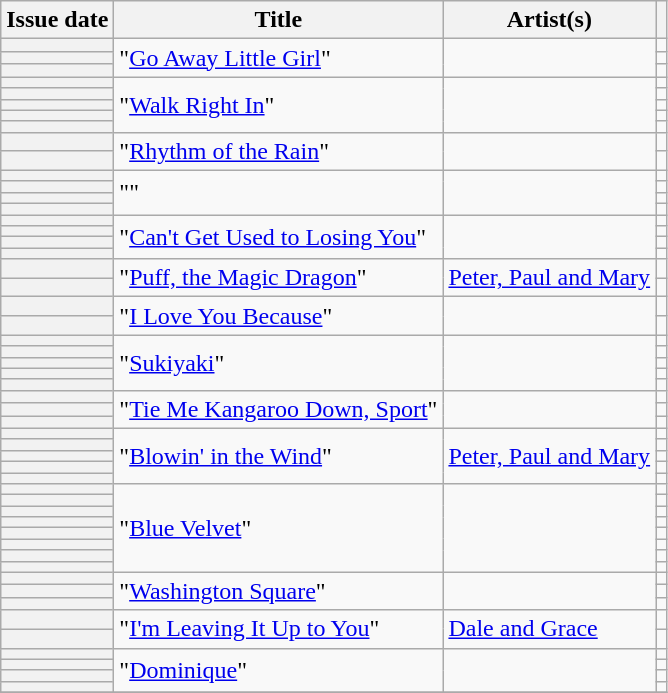<table class="wikitable sortable plainrowheaders">
<tr>
<th scope=col>Issue date</th>
<th scope=col>Title</th>
<th scope=col>Artist(s)</th>
<th scope=col class=unsortable></th>
</tr>
<tr>
<th scope=row></th>
<td rowspan="3">"<a href='#'>Go Away Little Girl</a>"</td>
<td rowspan="3"></td>
<td align=center></td>
</tr>
<tr>
<th scope=row></th>
<td align=center></td>
</tr>
<tr>
<th scope=row></th>
<td align=center></td>
</tr>
<tr>
<th scope=row></th>
<td rowspan="5">"<a href='#'>Walk Right In</a>"</td>
<td rowspan="5"></td>
<td align=center></td>
</tr>
<tr>
<th scope=row></th>
<td align=center></td>
</tr>
<tr>
<th scope=row></th>
<td align=center></td>
</tr>
<tr>
<th scope=row></th>
<td align=center></td>
</tr>
<tr>
<th scope=row></th>
<td align=center></td>
</tr>
<tr>
<th scope=row></th>
<td rowspan="2">"<a href='#'>Rhythm of the Rain</a>"</td>
<td rowspan="2"></td>
<td align=center></td>
</tr>
<tr>
<th scope=row></th>
<td align=center></td>
</tr>
<tr>
<th scope=row></th>
<td rowspan="4">""</td>
<td rowspan="4"></td>
<td align=center></td>
</tr>
<tr>
<th scope=row></th>
<td align=center></td>
</tr>
<tr>
<th scope=row></th>
<td align=center></td>
</tr>
<tr>
<th scope=row></th>
<td align=center></td>
</tr>
<tr>
<th scope=row></th>
<td rowspan="4">"<a href='#'>Can't Get Used to Losing You</a>"</td>
<td rowspan=4></td>
<td align=center></td>
</tr>
<tr>
<th scope=row></th>
<td align=center></td>
</tr>
<tr>
<th scope=row></th>
<td align=center></td>
</tr>
<tr>
<th scope=row></th>
<td align=center></td>
</tr>
<tr>
<th scope=row></th>
<td rowspan="2">"<a href='#'>Puff, the Magic Dragon</a>"</td>
<td rowspan="2"><a href='#'>Peter, Paul and Mary</a></td>
<td align=center></td>
</tr>
<tr>
<th scope=row></th>
<td align=center></td>
</tr>
<tr>
<th scope=row></th>
<td rowspan="2">"<a href='#'>I Love You Because</a>"</td>
<td rowspan="2"></td>
<td align=center></td>
</tr>
<tr>
<th scope=row></th>
<td align=center></td>
</tr>
<tr>
<th scope=row></th>
<td rowspan="5">"<a href='#'>Sukiyaki</a>"</td>
<td rowspan="5"></td>
<td align=center></td>
</tr>
<tr>
<th scope=row></th>
<td align=center></td>
</tr>
<tr>
<th scope=row></th>
<td align=center></td>
</tr>
<tr>
<th scope=row></th>
<td align=center></td>
</tr>
<tr>
<th scope=row></th>
<td align=center></td>
</tr>
<tr>
<th scope=row></th>
<td rowspan="3">"<a href='#'>Tie Me Kangaroo Down, Sport</a>"</td>
<td rowspan="3"></td>
<td align=center></td>
</tr>
<tr>
<th scope=row></th>
<td align=center></td>
</tr>
<tr>
<th scope=row></th>
<td align=center></td>
</tr>
<tr>
<th scope=row></th>
<td rowspan="5">"<a href='#'>Blowin' in the Wind</a>"</td>
<td rowspan="5"><a href='#'>Peter, Paul and Mary</a></td>
<td align=center></td>
</tr>
<tr>
<th scope=row></th>
<td align=center></td>
</tr>
<tr>
<th scope=row></th>
<td align=center></td>
</tr>
<tr>
<th scope=row></th>
<td align=center></td>
</tr>
<tr>
<th scope=row></th>
<td align=center></td>
</tr>
<tr>
<th scope=row></th>
<td rowspan="8">"<a href='#'>Blue Velvet</a>"</td>
<td rowspan="8"></td>
<td align=center></td>
</tr>
<tr>
<th scope=row></th>
<td align=center></td>
</tr>
<tr>
<th scope=row></th>
<td align=center></td>
</tr>
<tr>
<th scope=row></th>
<td align=center></td>
</tr>
<tr>
<th scope=row></th>
<td align=center></td>
</tr>
<tr>
<th scope=row></th>
<td align=center></td>
</tr>
<tr>
<th scope=row></th>
<td align=center></td>
</tr>
<tr>
<th scope=row></th>
<td align=center></td>
</tr>
<tr>
<th scope=row></th>
<td rowspan="3">"<a href='#'>Washington Square</a>"</td>
<td rowspan="3"></td>
<td align=center></td>
</tr>
<tr>
<th scope=row></th>
<td align=center></td>
</tr>
<tr>
<th scope=row></th>
<td align=center></td>
</tr>
<tr>
<th scope=row></th>
<td rowspan="2">"<a href='#'>I'm Leaving It Up to You</a>"</td>
<td rowspan="2"><a href='#'>Dale and Grace</a></td>
<td align=center></td>
</tr>
<tr>
<th scope=row></th>
<td align=center></td>
</tr>
<tr>
<th scope=row></th>
<td rowspan="4">"<a href='#'>Dominique</a>"</td>
<td rowspan="4"></td>
<td align=center></td>
</tr>
<tr>
<th scope=row></th>
<td align=center></td>
</tr>
<tr>
<th scope=row></th>
<td align=center></td>
</tr>
<tr>
<th scope=row></th>
<td align=center></td>
</tr>
<tr>
</tr>
</table>
